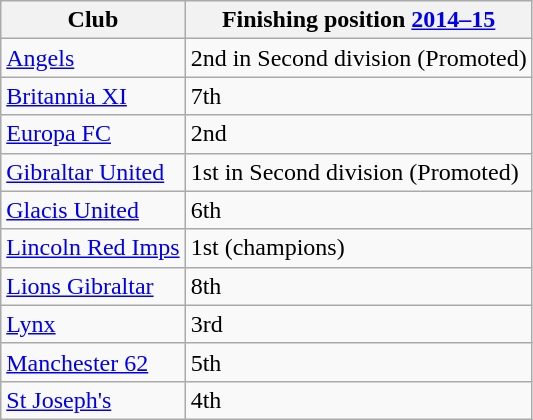<table class="wikitable sortable">
<tr>
<th>Club</th>
<th data-sort-type="number">Finishing position <a href='#'>2014–15</a></th>
</tr>
<tr>
<td><a href='#'>Angels</a></td>
<td>2nd in Second division (Promoted)</td>
</tr>
<tr>
<td><a href='#'>Britannia XI</a></td>
<td>7th</td>
</tr>
<tr>
<td><a href='#'>Europa FC</a></td>
<td>2nd</td>
</tr>
<tr>
<td><a href='#'>Gibraltar United</a></td>
<td>1st in Second division (Promoted)</td>
</tr>
<tr>
<td><a href='#'>Glacis United</a></td>
<td>6th</td>
</tr>
<tr>
<td><a href='#'>Lincoln Red Imps</a></td>
<td>1st (champions)</td>
</tr>
<tr>
<td><a href='#'>Lions Gibraltar</a></td>
<td>8th</td>
</tr>
<tr>
<td><a href='#'>Lynx</a></td>
<td>3rd</td>
</tr>
<tr>
<td><a href='#'>Manchester 62</a></td>
<td>5th</td>
</tr>
<tr>
<td><a href='#'>St Joseph's</a></td>
<td>4th</td>
</tr>
</table>
